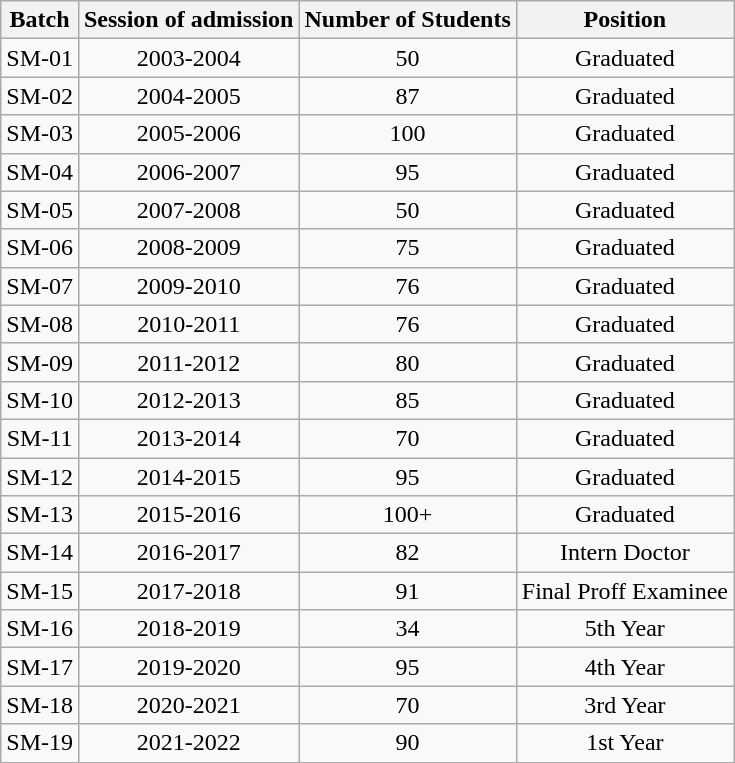<table class="wikitable" style="text-align:center">
<tr>
<th>Batch</th>
<th>Session of admission</th>
<th>Number of Students</th>
<th>Position</th>
</tr>
<tr>
<td>SM-01</td>
<td>2003-2004</td>
<td>50</td>
<td>Graduated</td>
</tr>
<tr>
<td>SM-02</td>
<td>2004-2005</td>
<td>87</td>
<td>Graduated</td>
</tr>
<tr>
<td>SM-03</td>
<td>2005-2006</td>
<td>100</td>
<td>Graduated</td>
</tr>
<tr>
<td>SM-04</td>
<td>2006-2007</td>
<td>95</td>
<td>Graduated</td>
</tr>
<tr>
<td>SM-05</td>
<td>2007-2008</td>
<td>50</td>
<td>Graduated</td>
</tr>
<tr>
<td>SM-06</td>
<td>2008-2009</td>
<td>75</td>
<td>Graduated</td>
</tr>
<tr>
<td>SM-07</td>
<td>2009-2010</td>
<td>76</td>
<td>Graduated</td>
</tr>
<tr>
<td>SM-08</td>
<td>2010-2011</td>
<td>76</td>
<td>Graduated</td>
</tr>
<tr>
<td>SM-09</td>
<td>2011-2012</td>
<td>80</td>
<td>Graduated</td>
</tr>
<tr>
<td>SM-10</td>
<td>2012-2013</td>
<td>85</td>
<td>Graduated</td>
</tr>
<tr>
<td>SM-11</td>
<td>2013-2014</td>
<td>70</td>
<td>Graduated</td>
</tr>
<tr>
<td>SM-12</td>
<td>2014-2015</td>
<td>95</td>
<td>Graduated</td>
</tr>
<tr>
<td>SM-13</td>
<td>2015-2016</td>
<td>100+</td>
<td>Graduated</td>
</tr>
<tr>
<td>SM-14</td>
<td>2016-2017</td>
<td>82</td>
<td>Intern Doctor</td>
</tr>
<tr>
<td>SM-15</td>
<td>2017-2018</td>
<td>91</td>
<td>Final Proff Examinee</td>
</tr>
<tr>
<td>SM-16</td>
<td>2018-2019</td>
<td>34</td>
<td>5th Year</td>
</tr>
<tr>
<td>SM-17</td>
<td>2019-2020</td>
<td>95</td>
<td>4th Year</td>
</tr>
<tr>
<td>SM-18</td>
<td>2020-2021</td>
<td>70</td>
<td>3rd Year</td>
</tr>
<tr>
<td>SM-19</td>
<td>2021-2022</td>
<td>90</td>
<td>1st Year</td>
</tr>
</table>
